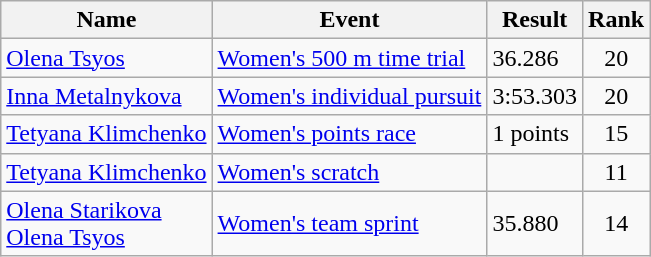<table class="wikitable sortable">
<tr>
<th>Name</th>
<th>Event</th>
<th>Result</th>
<th>Rank</th>
</tr>
<tr>
<td><a href='#'>Olena Tsyos</a></td>
<td><a href='#'>Women's 500 m time trial</a></td>
<td>36.286</td>
<td align=center>20</td>
</tr>
<tr>
<td><a href='#'>Inna Metalnykova</a></td>
<td><a href='#'>Women's individual pursuit</a></td>
<td>3:53.303</td>
<td align=center>20</td>
</tr>
<tr>
<td><a href='#'>Tetyana Klimchenko</a></td>
<td><a href='#'>Women's points race</a></td>
<td>1 points</td>
<td align=center>15</td>
</tr>
<tr>
<td><a href='#'>Tetyana Klimchenko</a></td>
<td><a href='#'>Women's scratch</a></td>
<td></td>
<td align=center>11</td>
</tr>
<tr>
<td><a href='#'>Olena Starikova</a><br><a href='#'>Olena Tsyos</a></td>
<td><a href='#'>Women's team sprint</a></td>
<td>35.880</td>
<td align=center>14</td>
</tr>
</table>
